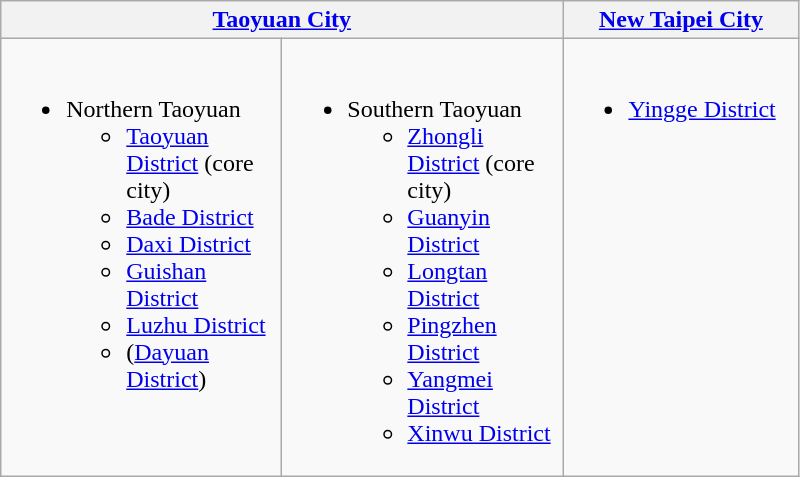<table class=wikitable>
<tr>
<th colspan=2><a href='#'>Taoyuan City</a></th>
<th><a href='#'>New Taipei City</a></th>
</tr>
<tr>
<td valign=top width=180><br><ul><li>Northern Taoyuan<ul><li><a href='#'>Taoyuan District</a> (core city)</li><li><a href='#'>Bade District</a></li><li><a href='#'>Daxi District</a></li><li><a href='#'>Guishan District</a></li><li><a href='#'>Luzhu District</a></li><li>(<a href='#'>Dayuan District</a>)</li></ul></li></ul></td>
<td valign=top width=180><br><ul><li>Southern Taoyuan<ul><li><a href='#'>Zhongli District</a> (core city)</li><li><a href='#'>Guanyin District</a></li><li><a href='#'>Longtan District</a></li><li><a href='#'>Pingzhen District</a></li><li><a href='#'>Yangmei District</a></li><li><a href='#'>Xinwu District</a></li></ul></li></ul></td>
<td valign=top width=150><br><ul><li><a href='#'>Yingge District</a></li></ul></td>
</tr>
</table>
